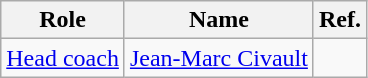<table class="wikitable">
<tr>
<th>Role</th>
<th>Name</th>
<th>Ref.</th>
</tr>
<tr>
<td><a href='#'>Head coach</a></td>
<td><a href='#'>Jean-Marc Civault</a></td>
<td><br></td>
</tr>
</table>
